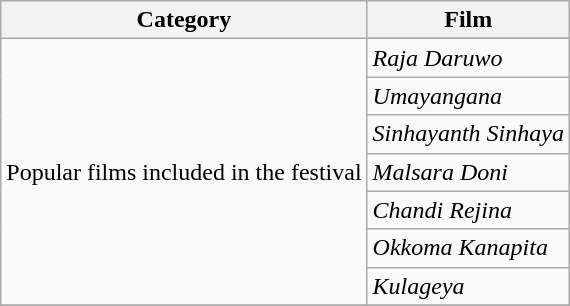<table class="wikitable plainrowheaders sortable">
<tr>
<th scope="col">Category</th>
<th scope="col">Film</th>
</tr>
<tr>
<td rowspan=8>Popular films included in the festival</td>
</tr>
<tr>
<td><em>Raja Daruwo</em></td>
</tr>
<tr>
<td><em>Umayangana</em></td>
</tr>
<tr>
<td><em>Sinhayanth Sinhaya</em></td>
</tr>
<tr>
<td><em>Malsara Doni</em></td>
</tr>
<tr>
<td><em>Chandi Rejina</em></td>
</tr>
<tr>
<td><em>Okkoma Kanapita</em></td>
</tr>
<tr>
<td><em>Kulageya</em></td>
</tr>
<tr>
</tr>
</table>
